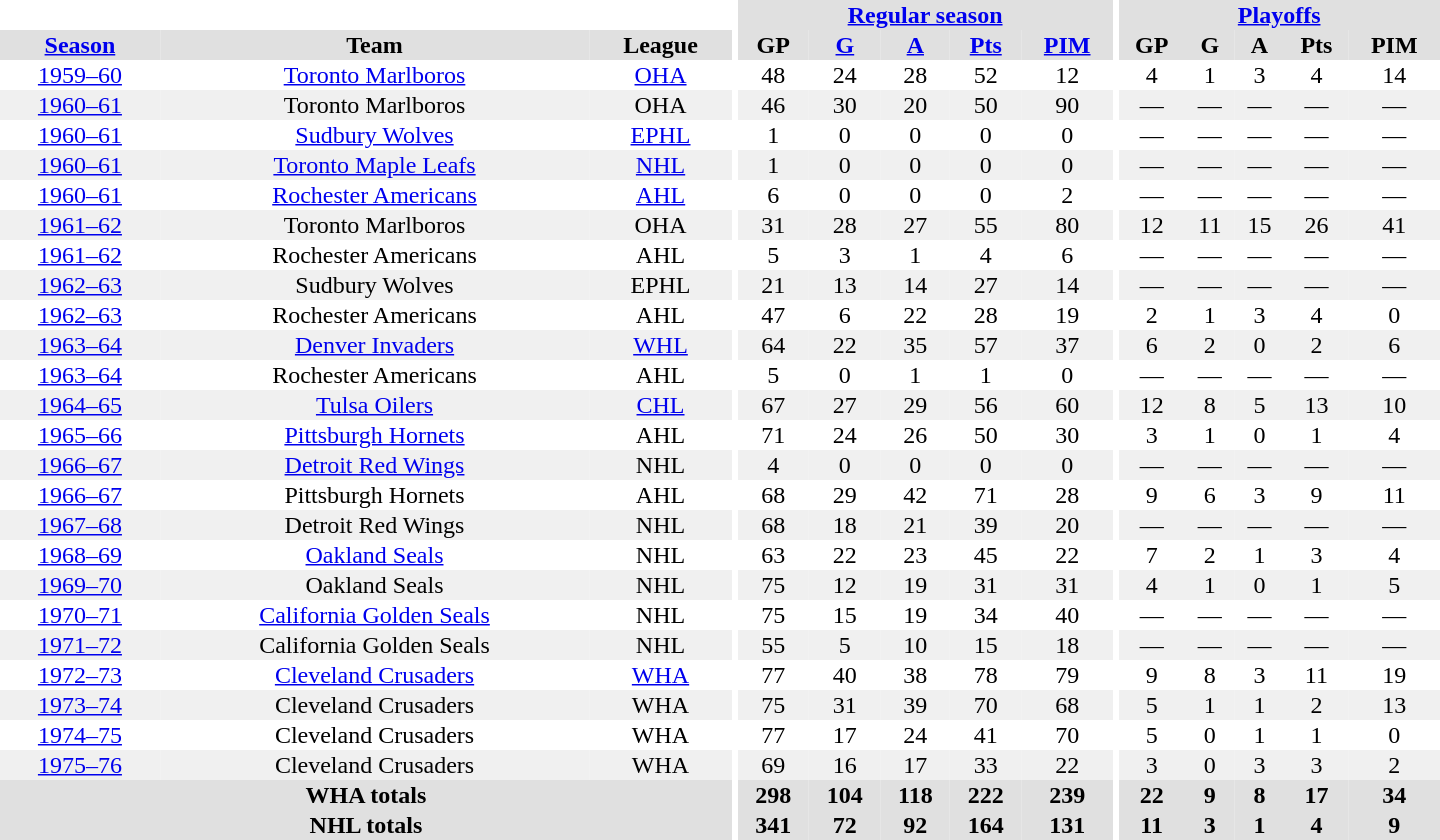<table border="0" cellpadding="1" cellspacing="0" style="text-align:center; width:60em">
<tr bgcolor="#e0e0e0">
<th colspan="3" bgcolor="#ffffff"></th>
<th rowspan="100" bgcolor="#ffffff"></th>
<th colspan="5"><a href='#'>Regular season</a></th>
<th rowspan="100" bgcolor="#ffffff"></th>
<th colspan="5"><a href='#'>Playoffs</a></th>
</tr>
<tr bgcolor="#e0e0e0">
<th><a href='#'>Season</a></th>
<th>Team</th>
<th>League</th>
<th>GP</th>
<th><a href='#'>G</a></th>
<th><a href='#'>A</a></th>
<th><a href='#'>Pts</a></th>
<th><a href='#'>PIM</a></th>
<th>GP</th>
<th>G</th>
<th>A</th>
<th>Pts</th>
<th>PIM</th>
</tr>
<tr>
<td><a href='#'>1959–60</a></td>
<td><a href='#'>Toronto Marlboros</a></td>
<td><a href='#'>OHA</a></td>
<td>48</td>
<td>24</td>
<td>28</td>
<td>52</td>
<td>12</td>
<td>4</td>
<td>1</td>
<td>3</td>
<td>4</td>
<td>14</td>
</tr>
<tr bgcolor="#f0f0f0">
<td><a href='#'>1960–61</a></td>
<td>Toronto Marlboros</td>
<td>OHA</td>
<td>46</td>
<td>30</td>
<td>20</td>
<td>50</td>
<td>90</td>
<td>—</td>
<td>—</td>
<td>—</td>
<td>—</td>
<td>—</td>
</tr>
<tr>
<td><a href='#'>1960–61</a></td>
<td><a href='#'>Sudbury Wolves</a></td>
<td><a href='#'>EPHL</a></td>
<td>1</td>
<td>0</td>
<td>0</td>
<td>0</td>
<td>0</td>
<td>—</td>
<td>—</td>
<td>—</td>
<td>—</td>
<td>—</td>
</tr>
<tr bgcolor="#f0f0f0">
<td><a href='#'>1960–61</a></td>
<td><a href='#'>Toronto Maple Leafs</a></td>
<td><a href='#'>NHL</a></td>
<td>1</td>
<td>0</td>
<td>0</td>
<td>0</td>
<td>0</td>
<td>—</td>
<td>—</td>
<td>—</td>
<td>—</td>
<td>—</td>
</tr>
<tr>
<td><a href='#'>1960–61</a></td>
<td><a href='#'>Rochester Americans</a></td>
<td><a href='#'>AHL</a></td>
<td>6</td>
<td>0</td>
<td>0</td>
<td>0</td>
<td>2</td>
<td>—</td>
<td>—</td>
<td>—</td>
<td>—</td>
<td>—</td>
</tr>
<tr bgcolor="#f0f0f0">
<td><a href='#'>1961–62</a></td>
<td>Toronto Marlboros</td>
<td>OHA</td>
<td>31</td>
<td>28</td>
<td>27</td>
<td>55</td>
<td>80</td>
<td>12</td>
<td>11</td>
<td>15</td>
<td>26</td>
<td>41</td>
</tr>
<tr>
<td><a href='#'>1961–62</a></td>
<td>Rochester Americans</td>
<td>AHL</td>
<td>5</td>
<td>3</td>
<td>1</td>
<td>4</td>
<td>6</td>
<td>—</td>
<td>—</td>
<td>—</td>
<td>—</td>
<td>—</td>
</tr>
<tr bgcolor="#f0f0f0">
<td><a href='#'>1962–63</a></td>
<td>Sudbury Wolves</td>
<td>EPHL</td>
<td>21</td>
<td>13</td>
<td>14</td>
<td>27</td>
<td>14</td>
<td>—</td>
<td>—</td>
<td>—</td>
<td>—</td>
<td>—</td>
</tr>
<tr>
<td><a href='#'>1962–63</a></td>
<td>Rochester Americans</td>
<td>AHL</td>
<td>47</td>
<td>6</td>
<td>22</td>
<td>28</td>
<td>19</td>
<td>2</td>
<td>1</td>
<td>3</td>
<td>4</td>
<td>0</td>
</tr>
<tr bgcolor="#f0f0f0">
<td><a href='#'>1963–64</a></td>
<td><a href='#'>Denver Invaders</a></td>
<td><a href='#'>WHL</a></td>
<td>64</td>
<td>22</td>
<td>35</td>
<td>57</td>
<td>37</td>
<td>6</td>
<td>2</td>
<td>0</td>
<td>2</td>
<td>6</td>
</tr>
<tr>
<td><a href='#'>1963–64</a></td>
<td>Rochester Americans</td>
<td>AHL</td>
<td>5</td>
<td>0</td>
<td>1</td>
<td>1</td>
<td>0</td>
<td>—</td>
<td>—</td>
<td>—</td>
<td>—</td>
<td>—</td>
</tr>
<tr bgcolor="#f0f0f0">
<td><a href='#'>1964–65</a></td>
<td><a href='#'>Tulsa Oilers</a></td>
<td><a href='#'>CHL</a></td>
<td>67</td>
<td>27</td>
<td>29</td>
<td>56</td>
<td>60</td>
<td>12</td>
<td>8</td>
<td>5</td>
<td>13</td>
<td>10</td>
</tr>
<tr>
<td><a href='#'>1965–66</a></td>
<td><a href='#'>Pittsburgh Hornets</a></td>
<td>AHL</td>
<td>71</td>
<td>24</td>
<td>26</td>
<td>50</td>
<td>30</td>
<td>3</td>
<td>1</td>
<td>0</td>
<td>1</td>
<td>4</td>
</tr>
<tr bgcolor="#f0f0f0">
<td><a href='#'>1966–67</a></td>
<td><a href='#'>Detroit Red Wings</a></td>
<td>NHL</td>
<td>4</td>
<td>0</td>
<td>0</td>
<td>0</td>
<td>0</td>
<td>—</td>
<td>—</td>
<td>—</td>
<td>—</td>
<td>—</td>
</tr>
<tr>
<td><a href='#'>1966–67</a></td>
<td>Pittsburgh Hornets</td>
<td>AHL</td>
<td>68</td>
<td>29</td>
<td>42</td>
<td>71</td>
<td>28</td>
<td>9</td>
<td>6</td>
<td>3</td>
<td>9</td>
<td>11</td>
</tr>
<tr bgcolor="#f0f0f0">
<td><a href='#'>1967–68</a></td>
<td>Detroit Red Wings</td>
<td>NHL</td>
<td>68</td>
<td>18</td>
<td>21</td>
<td>39</td>
<td>20</td>
<td>—</td>
<td>—</td>
<td>—</td>
<td>—</td>
<td>—</td>
</tr>
<tr>
<td><a href='#'>1968–69</a></td>
<td><a href='#'>Oakland Seals</a></td>
<td>NHL</td>
<td>63</td>
<td>22</td>
<td>23</td>
<td>45</td>
<td>22</td>
<td>7</td>
<td>2</td>
<td>1</td>
<td>3</td>
<td>4</td>
</tr>
<tr bgcolor="#f0f0f0">
<td><a href='#'>1969–70</a></td>
<td>Oakland Seals</td>
<td>NHL</td>
<td>75</td>
<td>12</td>
<td>19</td>
<td>31</td>
<td>31</td>
<td>4</td>
<td>1</td>
<td>0</td>
<td>1</td>
<td>5</td>
</tr>
<tr>
<td><a href='#'>1970–71</a></td>
<td><a href='#'>California Golden Seals</a></td>
<td>NHL</td>
<td>75</td>
<td>15</td>
<td>19</td>
<td>34</td>
<td>40</td>
<td>—</td>
<td>—</td>
<td>—</td>
<td>—</td>
<td>—</td>
</tr>
<tr bgcolor="#f0f0f0">
<td><a href='#'>1971–72</a></td>
<td>California Golden Seals</td>
<td>NHL</td>
<td>55</td>
<td>5</td>
<td>10</td>
<td>15</td>
<td>18</td>
<td>—</td>
<td>—</td>
<td>—</td>
<td>—</td>
<td>—</td>
</tr>
<tr>
<td><a href='#'>1972–73</a></td>
<td><a href='#'>Cleveland Crusaders</a></td>
<td><a href='#'>WHA</a></td>
<td>77</td>
<td>40</td>
<td>38</td>
<td>78</td>
<td>79</td>
<td>9</td>
<td>8</td>
<td>3</td>
<td>11</td>
<td>19</td>
</tr>
<tr bgcolor="#f0f0f0">
<td><a href='#'>1973–74</a></td>
<td>Cleveland Crusaders</td>
<td>WHA</td>
<td>75</td>
<td>31</td>
<td>39</td>
<td>70</td>
<td>68</td>
<td>5</td>
<td>1</td>
<td>1</td>
<td>2</td>
<td>13</td>
</tr>
<tr>
<td><a href='#'>1974–75</a></td>
<td>Cleveland Crusaders</td>
<td>WHA</td>
<td>77</td>
<td>17</td>
<td>24</td>
<td>41</td>
<td>70</td>
<td>5</td>
<td>0</td>
<td>1</td>
<td>1</td>
<td>0</td>
</tr>
<tr bgcolor="#f0f0f0">
<td><a href='#'>1975–76</a></td>
<td>Cleveland Crusaders</td>
<td>WHA</td>
<td>69</td>
<td>16</td>
<td>17</td>
<td>33</td>
<td>22</td>
<td>3</td>
<td>0</td>
<td>3</td>
<td>3</td>
<td>2</td>
</tr>
<tr bgcolor="#e0e0e0">
<th colspan="3">WHA totals</th>
<th>298</th>
<th>104</th>
<th>118</th>
<th>222</th>
<th>239</th>
<th>22</th>
<th>9</th>
<th>8</th>
<th>17</th>
<th>34</th>
</tr>
<tr bgcolor="#e0e0e0">
<th colspan="3">NHL totals</th>
<th>341</th>
<th>72</th>
<th>92</th>
<th>164</th>
<th>131</th>
<th>11</th>
<th>3</th>
<th>1</th>
<th>4</th>
<th>9</th>
</tr>
</table>
